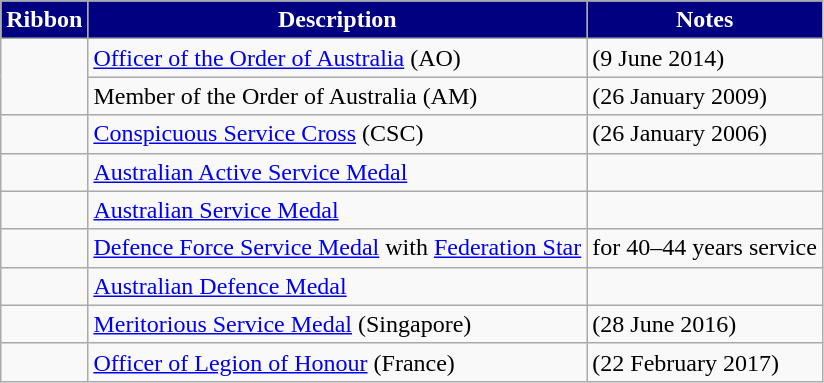<table class="wikitable">
<tr style="background:Navy;color:White" align="center">
<td><strong>Ribbon</strong></td>
<td><strong>Description</strong></td>
<td><strong>Notes</strong></td>
</tr>
<tr>
<td rowspan=2></td>
<td><a href='#'>Officer of the Order of Australia</a> (AO)</td>
<td>(9 June 2014)</td>
</tr>
<tr>
<td>Member of the Order of Australia (AM)</td>
<td>(26 January 2009)</td>
</tr>
<tr>
<td></td>
<td><a href='#'>Conspicuous Service Cross</a> (CSC)</td>
<td>(26 January 2006)</td>
</tr>
<tr>
<td></td>
<td><a href='#'>Australian Active Service Medal</a></td>
<td></td>
</tr>
<tr>
<td></td>
<td><a href='#'>Australian Service Medal</a></td>
<td></td>
</tr>
<tr>
<td></td>
<td><a href='#'>Defence Force Service Medal</a> with <a href='#'>Federation Star</a></td>
<td>for 40–44 years service</td>
</tr>
<tr>
<td></td>
<td><a href='#'>Australian Defence Medal</a></td>
<td></td>
</tr>
<tr>
<td></td>
<td><a href='#'>Meritorious Service Medal</a> (Singapore)</td>
<td>(28 June 2016)</td>
</tr>
<tr>
<td></td>
<td><a href='#'>Officer of Legion of Honour</a> (France)</td>
<td>(22 February 2017)</td>
</tr>
</table>
